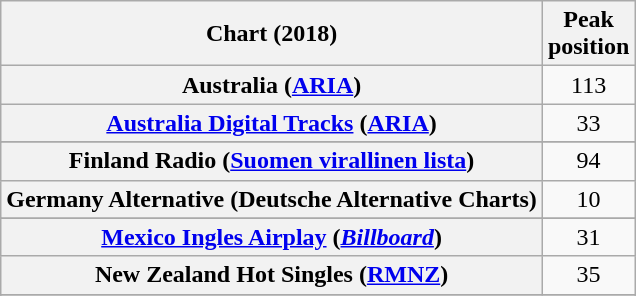<table class="wikitable sortable plainrowheaders" style="text-align:center">
<tr>
<th scope="col">Chart (2018)</th>
<th scope="col">Peak<br>position</th>
</tr>
<tr>
<th scope="row">Australia (<a href='#'>ARIA</a>)</th>
<td>113</td>
</tr>
<tr>
<th scope="row"><a href='#'>Australia Digital Tracks</a> (<a href='#'>ARIA</a>)</th>
<td>33</td>
</tr>
<tr>
</tr>
<tr>
</tr>
<tr>
</tr>
<tr>
</tr>
<tr>
<th scope="row">Finland Radio (<a href='#'>Suomen virallinen lista</a>)</th>
<td>94</td>
</tr>
<tr>
<th scope="row">Germany Alternative (Deutsche Alternative Charts)</th>
<td>10</td>
</tr>
<tr>
</tr>
<tr>
<th scope="row"><a href='#'>Mexico Ingles Airplay</a> (<em><a href='#'>Billboard</a></em>)</th>
<td>31</td>
</tr>
<tr>
<th scope="row">New Zealand Hot Singles (<a href='#'>RMNZ</a>)</th>
<td>35</td>
</tr>
<tr>
</tr>
<tr>
</tr>
<tr>
</tr>
<tr>
</tr>
<tr>
</tr>
<tr>
</tr>
<tr>
</tr>
</table>
